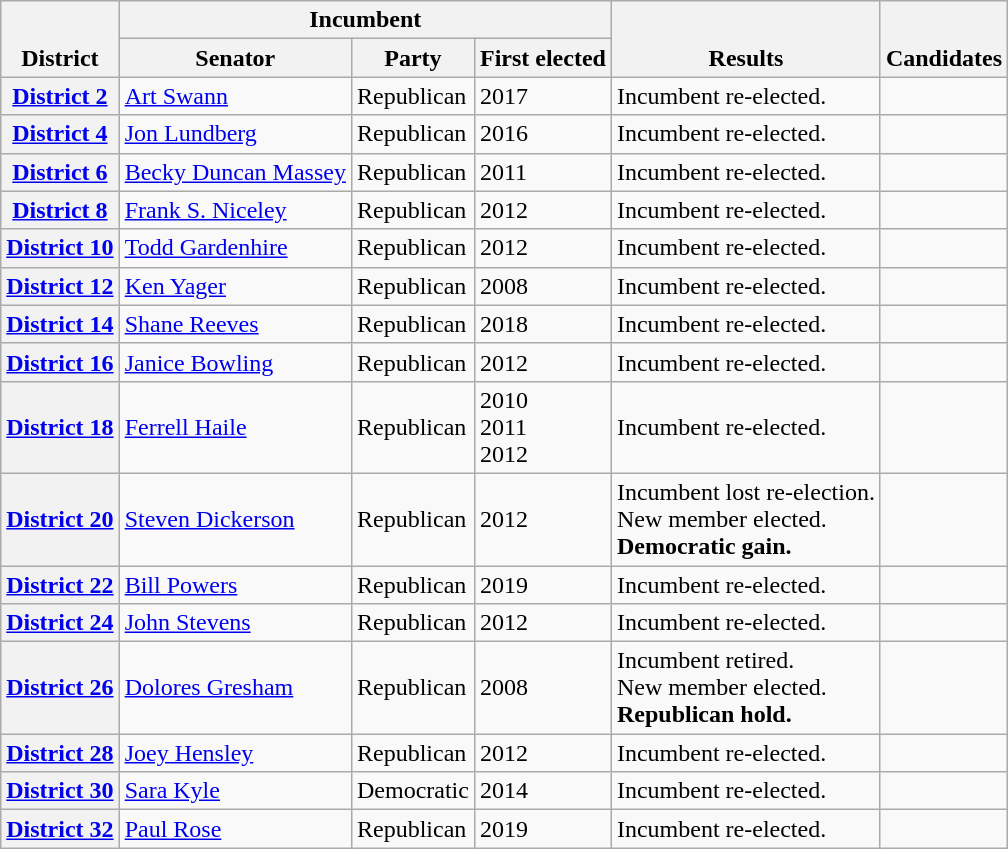<table class="wikitable sortable">
<tr valign=bottom>
<th rowspan=2>District</th>
<th colspan=3>Incumbent</th>
<th rowspan=2>Results</th>
<th rowspan=2>Candidates</th>
</tr>
<tr>
<th>Senator</th>
<th>Party</th>
<th>First elected</th>
</tr>
<tr>
<th><a href='#'>District 2</a></th>
<td><a href='#'>Art Swann</a></td>
<td>Republican</td>
<td>2017 </td>
<td>Incumbent re-elected.</td>
<td nowrap></td>
</tr>
<tr>
<th><a href='#'>District 4</a></th>
<td><a href='#'>Jon Lundberg</a></td>
<td>Republican</td>
<td>2016</td>
<td>Incumbent re-elected.</td>
<td nowrap></td>
</tr>
<tr>
<th><a href='#'>District 6</a></th>
<td><a href='#'>Becky Duncan Massey</a></td>
<td>Republican</td>
<td>2011 </td>
<td>Incumbent re-elected.</td>
<td nowrap></td>
</tr>
<tr>
<th><a href='#'>District 8</a></th>
<td><a href='#'>Frank S. Niceley</a></td>
<td>Republican</td>
<td>2012</td>
<td>Incumbent re-elected.</td>
<td nowrap></td>
</tr>
<tr>
<th><a href='#'>District 10</a></th>
<td><a href='#'>Todd Gardenhire</a></td>
<td>Republican</td>
<td>2012</td>
<td>Incumbent re-elected.</td>
<td nowrap></td>
</tr>
<tr>
<th><a href='#'>District 12</a></th>
<td><a href='#'>Ken Yager</a></td>
<td>Republican</td>
<td>2008</td>
<td>Incumbent re-elected.</td>
<td nowrap></td>
</tr>
<tr>
<th><a href='#'>District 14</a></th>
<td><a href='#'>Shane Reeves</a></td>
<td>Republican</td>
<td>2018 </td>
<td>Incumbent re-elected.</td>
<td nowrap></td>
</tr>
<tr>
<th><a href='#'>District 16</a></th>
<td><a href='#'>Janice Bowling</a></td>
<td>Republican</td>
<td>2012</td>
<td>Incumbent re-elected.</td>
<td nowrap></td>
</tr>
<tr>
<th><a href='#'>District 18</a></th>
<td><a href='#'>Ferrell Haile</a></td>
<td>Republican</td>
<td>2010<br>2011 <br>2012</td>
<td>Incumbent re-elected.</td>
<td nowrap></td>
</tr>
<tr>
<th><a href='#'>District 20</a></th>
<td><a href='#'>Steven Dickerson</a></td>
<td>Republican</td>
<td>2012</td>
<td>Incumbent lost re-election.<br>New member elected.<br><strong>Democratic gain.</strong></td>
<td nowrap></td>
</tr>
<tr>
<th><a href='#'>District 22</a></th>
<td><a href='#'>Bill Powers</a></td>
<td>Republican</td>
<td>2019 </td>
<td>Incumbent re-elected.</td>
<td nowrap></td>
</tr>
<tr>
<th><a href='#'>District 24</a></th>
<td><a href='#'>John Stevens</a></td>
<td>Republican</td>
<td>2012</td>
<td>Incumbent re-elected.</td>
<td nowrap></td>
</tr>
<tr>
<th><a href='#'>District 26</a></th>
<td><a href='#'>Dolores Gresham</a></td>
<td>Republican</td>
<td>2008</td>
<td>Incumbent retired.<br>New member elected.<br><strong>Republican hold.</strong></td>
<td nowrap></td>
</tr>
<tr>
<th><a href='#'>District 28</a></th>
<td><a href='#'>Joey Hensley</a></td>
<td>Republican</td>
<td>2012</td>
<td>Incumbent re-elected.</td>
<td nowrap></td>
</tr>
<tr>
<th><a href='#'>District 30</a></th>
<td><a href='#'>Sara Kyle</a></td>
<td>Democratic</td>
<td>2014 </td>
<td>Incumbent re-elected.</td>
<td nowrap></td>
</tr>
<tr>
<th><a href='#'>District 32</a></th>
<td><a href='#'>Paul Rose</a></td>
<td>Republican</td>
<td>2019 </td>
<td>Incumbent re-elected.</td>
<td nowrap></td>
</tr>
</table>
